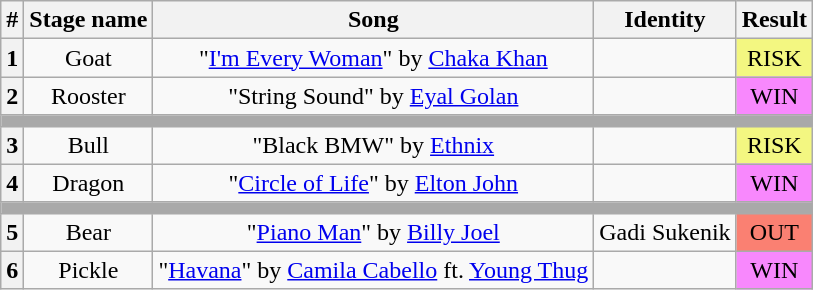<table class="wikitable plainrowheaders" style="text-align: center;">
<tr>
<th>#</th>
<th>Stage name</th>
<th>Song</th>
<th>Identity</th>
<th>Result</th>
</tr>
<tr>
<th>1</th>
<td>Goat</td>
<td>"<a href='#'>I'm Every Woman</a>" by <a href='#'>Chaka Khan</a></td>
<td></td>
<td bgcolor="F3F781">RISK</td>
</tr>
<tr>
<th>2</th>
<td>Rooster</td>
<td>"String Sound" by <a href='#'>Eyal Golan</a></td>
<td></td>
<td bgcolor="F888FD">WIN</td>
</tr>
<tr>
<th colspan="5" style="background:darkgrey"></th>
</tr>
<tr>
<th>3</th>
<td>Bull</td>
<td>"Black BMW" by <a href='#'>Ethnix</a></td>
<td></td>
<td bgcolor="F3F781">RISK</td>
</tr>
<tr>
<th>4</th>
<td>Dragon</td>
<td>"<a href='#'>Circle of Life</a>" by <a href='#'>Elton John</a></td>
<td></td>
<td bgcolor="F888FD">WIN</td>
</tr>
<tr>
<th colspan="5" style="background:darkgrey"></th>
</tr>
<tr>
<th>5</th>
<td>Bear</td>
<td>"<a href='#'>Piano Man</a>" by <a href='#'>Billy Joel</a></td>
<td>Gadi Sukenik</td>
<td bgcolor="salmon">OUT</td>
</tr>
<tr>
<th>6</th>
<td>Pickle</td>
<td>"<a href='#'>Havana</a>" by <a href='#'>Camila Cabello</a> ft. <a href='#'>Young Thug</a></td>
<td></td>
<td bgcolor="F888FD">WIN</td>
</tr>
</table>
